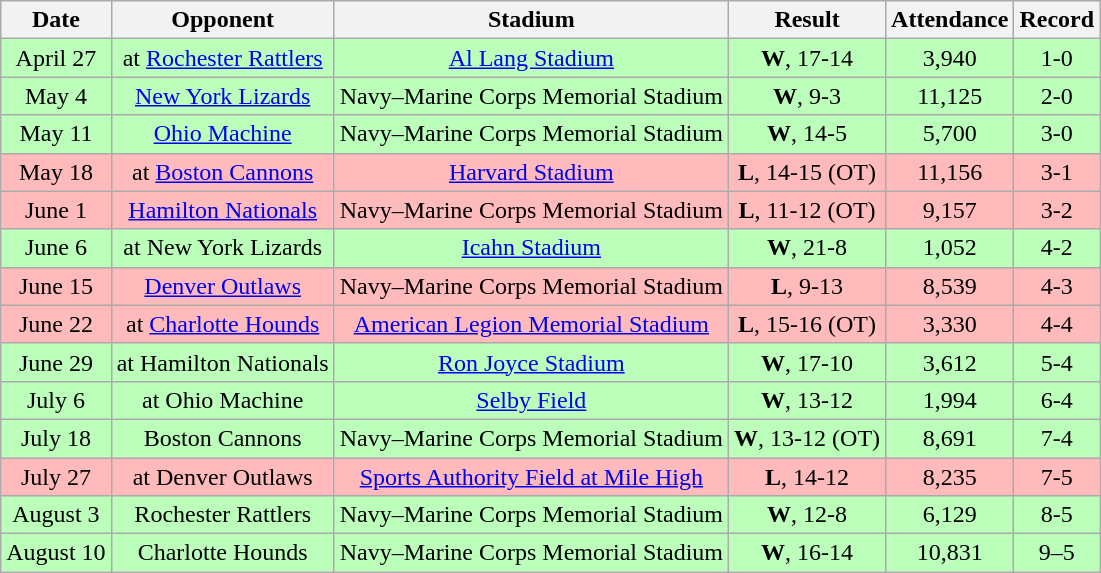<table class="wikitable" style="text-align:center">
<tr>
<th>Date</th>
<th>Opponent</th>
<th>Stadium</th>
<th>Result</th>
<th>Attendance</th>
<th>Record</th>
</tr>
<tr bgcolor="bbffbb">
<td>April 27</td>
<td>at <a href='#'>Rochester Rattlers</a></td>
<td><a href='#'>Al Lang Stadium</a></td>
<td><strong>W</strong>, 17-14</td>
<td>3,940</td>
<td>1-0</td>
</tr>
<tr bgcolor="bbffbb">
<td>May 4</td>
<td><a href='#'>New York Lizards</a></td>
<td>Navy–Marine Corps Memorial Stadium</td>
<td><strong>W</strong>, 9-3</td>
<td>11,125</td>
<td>2-0</td>
</tr>
<tr bgcolor="bbffbb">
<td>May 11</td>
<td><a href='#'>Ohio Machine</a></td>
<td>Navy–Marine Corps Memorial Stadium</td>
<td><strong>W</strong>, 14-5</td>
<td>5,700</td>
<td>3-0</td>
</tr>
<tr bgcolor="ffbbbb">
<td>May 18</td>
<td>at <a href='#'>Boston Cannons</a></td>
<td><a href='#'>Harvard Stadium</a></td>
<td><strong>L</strong>, 14-15 (OT)</td>
<td>11,156</td>
<td>3-1</td>
</tr>
<tr bgcolor="ffbbbb">
<td>June 1</td>
<td><a href='#'>Hamilton Nationals</a></td>
<td>Navy–Marine Corps Memorial Stadium</td>
<td><strong>L</strong>, 11-12 (OT)</td>
<td>9,157</td>
<td>3-2</td>
</tr>
<tr bgcolor="bbffbb">
<td>June 6</td>
<td>at New York Lizards</td>
<td><a href='#'>Icahn Stadium</a></td>
<td><strong>W</strong>, 21-8</td>
<td>1,052</td>
<td>4-2</td>
</tr>
<tr bgcolor="ffbbbb">
<td>June 15</td>
<td><a href='#'>Denver Outlaws</a></td>
<td>Navy–Marine Corps Memorial Stadium</td>
<td><strong>L</strong>, 9-13</td>
<td>8,539</td>
<td>4-3</td>
</tr>
<tr bgcolor="ffbbbb">
<td>June 22</td>
<td>at <a href='#'>Charlotte Hounds</a></td>
<td><a href='#'>American Legion Memorial Stadium</a></td>
<td><strong>L</strong>, 15-16 (OT)</td>
<td>3,330</td>
<td>4-4</td>
</tr>
<tr bgcolor="bbffbb">
<td>June 29</td>
<td>at Hamilton Nationals</td>
<td><a href='#'>Ron Joyce Stadium</a></td>
<td><strong>W</strong>, 17-10</td>
<td>3,612</td>
<td>5-4</td>
</tr>
<tr bgcolor="bbffbb">
<td>July 6</td>
<td>at Ohio Machine</td>
<td><a href='#'>Selby Field</a></td>
<td><strong>W</strong>, 13-12</td>
<td>1,994</td>
<td>6-4</td>
</tr>
<tr bgcolor="bbffbb">
<td>July 18</td>
<td>Boston Cannons</td>
<td>Navy–Marine Corps Memorial Stadium</td>
<td><strong>W</strong>, 13-12 (OT)</td>
<td>8,691</td>
<td>7-4</td>
</tr>
<tr bgcolor="ffbbbb">
<td>July 27</td>
<td>at Denver Outlaws</td>
<td><a href='#'>Sports Authority Field at Mile High</a></td>
<td><strong>L</strong>, 14-12</td>
<td>8,235</td>
<td>7-5</td>
</tr>
<tr bgcolor="bbffbb">
<td>August 3</td>
<td>Rochester Rattlers</td>
<td>Navy–Marine Corps Memorial Stadium</td>
<td><strong>W</strong>, 12-8</td>
<td>6,129</td>
<td>8-5</td>
</tr>
<tr bgcolor="bbffbb">
<td>August 10</td>
<td>Charlotte Hounds</td>
<td>Navy–Marine Corps Memorial Stadium</td>
<td><strong>W</strong>, 16-14</td>
<td>10,831</td>
<td>9–5</td>
</tr>
</table>
